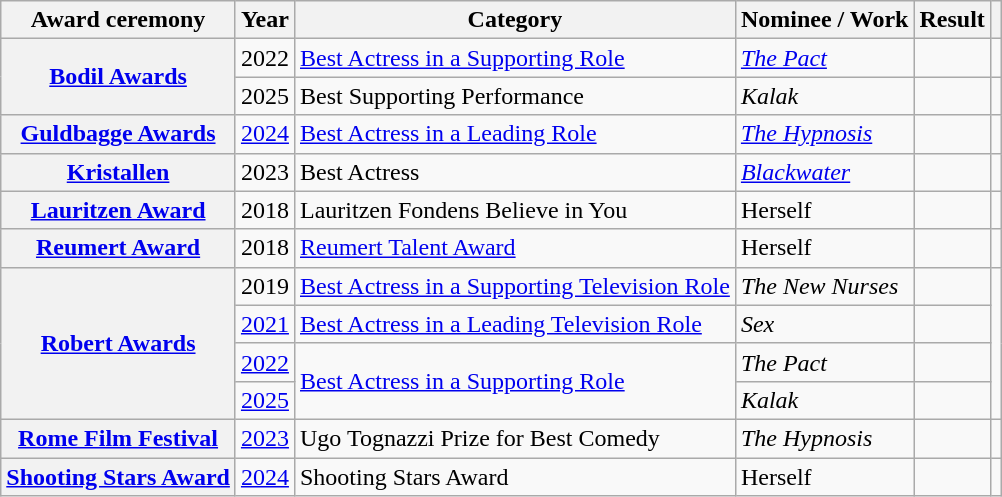<table class="wikitable plainrowheaders sortable">
<tr>
<th scope="col">Award ceremony</th>
<th scope="col">Year</th>
<th scope="col">Category</th>
<th scope="col">Nominee / Work</th>
<th scope="col">Result</th>
<th scope="col" class="sortable"></th>
</tr>
<tr>
<th scope="row" rowspan="2"><a href='#'>Bodil Awards</a></th>
<td>2022</td>
<td><a href='#'>Best Actress in a Supporting Role</a></td>
<td><em><a href='#'>The Pact</a></em></td>
<td></td>
<td align="center"></td>
</tr>
<tr>
<td>2025</td>
<td>Best Supporting Performance</td>
<td><em>Kalak</em></td>
<td></td>
<td align="center"></td>
</tr>
<tr>
<th scope="row"><a href='#'>Guldbagge Awards</a></th>
<td><a href='#'>2024</a></td>
<td><a href='#'>Best Actress in a Leading Role</a></td>
<td><em><a href='#'>The Hypnosis</a></em></td>
<td></td>
<td align="center"></td>
</tr>
<tr>
<th scope="row"><a href='#'>Kristallen</a></th>
<td>2023</td>
<td>Best Actress</td>
<td><em><a href='#'>Blackwater</a></em></td>
<td></td>
<td align="center"></td>
</tr>
<tr>
<th scope="row"><a href='#'>Lauritzen Award</a></th>
<td>2018</td>
<td>Lauritzen Fondens Believe in You</td>
<td>Herself</td>
<td></td>
<td align="center"></td>
</tr>
<tr>
<th scope="row"><a href='#'>Reumert Award</a></th>
<td>2018</td>
<td><a href='#'>Reumert Talent Award</a></td>
<td>Herself</td>
<td></td>
<td align="center"></td>
</tr>
<tr>
<th scope="row" rowspan="4"><a href='#'>Robert Awards</a></th>
<td>2019</td>
<td><a href='#'>Best Actress in a Supporting Television Role</a></td>
<td><em>The New Nurses</em></td>
<td></td>
<td align="center" rowspan="4"></td>
</tr>
<tr>
<td><a href='#'>2021</a></td>
<td><a href='#'>Best Actress in a Leading Television Role</a></td>
<td><em>Sex</em></td>
<td></td>
</tr>
<tr>
<td><a href='#'>2022</a></td>
<td rowspan="2"><a href='#'>Best Actress in a Supporting Role</a></td>
<td><em>The Pact</em></td>
<td></td>
</tr>
<tr>
<td><a href='#'>2025</a></td>
<td><em>Kalak</em></td>
<td></td>
</tr>
<tr>
<th scope="row"><a href='#'>Rome Film Festival</a></th>
<td><a href='#'>2023</a></td>
<td>Ugo Tognazzi Prize for Best Comedy</td>
<td><em>The Hypnosis</em></td>
<td></td>
<td align="center"></td>
</tr>
<tr>
<th scope="row"><a href='#'>Shooting Stars Award</a></th>
<td><a href='#'>2024</a></td>
<td>Shooting Stars Award</td>
<td>Herself</td>
<td></td>
<td align="center"></td>
</tr>
</table>
